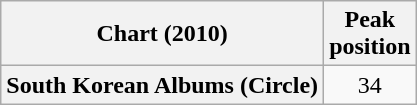<table class="wikitable plainrowheaders">
<tr>
<th scope="col">Chart (2010)</th>
<th scope="col">Peak<br>position</th>
</tr>
<tr>
<th scope="row">South Korean Albums (Circle)</th>
<td style="text-align:center;">34</td>
</tr>
</table>
